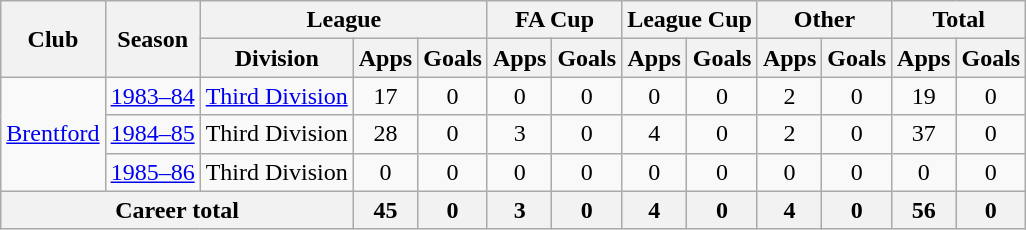<table class="wikitable" style="text-align: center;">
<tr>
<th rowspan="2">Club</th>
<th rowspan="2">Season</th>
<th colspan="3">League</th>
<th colspan="2">FA Cup</th>
<th colspan="2">League Cup</th>
<th colspan="2">Other</th>
<th colspan="2">Total</th>
</tr>
<tr>
<th>Division</th>
<th>Apps</th>
<th>Goals</th>
<th>Apps</th>
<th>Goals</th>
<th>Apps</th>
<th>Goals</th>
<th>Apps</th>
<th>Goals</th>
<th>Apps</th>
<th>Goals</th>
</tr>
<tr>
<td rowspan="3"><a href='#'>Brentford</a></td>
<td><a href='#'>1983–84</a></td>
<td><a href='#'>Third Division</a></td>
<td>17</td>
<td>0</td>
<td>0</td>
<td>0</td>
<td>0</td>
<td>0</td>
<td>2</td>
<td>0</td>
<td>19</td>
<td>0</td>
</tr>
<tr>
<td><a href='#'>1984–85</a></td>
<td>Third Division</td>
<td>28</td>
<td>0</td>
<td>3</td>
<td>0</td>
<td>4</td>
<td>0</td>
<td>2</td>
<td>0</td>
<td>37</td>
<td>0</td>
</tr>
<tr>
<td><a href='#'>1985–86</a></td>
<td>Third Division</td>
<td>0</td>
<td>0</td>
<td>0</td>
<td>0</td>
<td>0</td>
<td>0</td>
<td>0</td>
<td>0</td>
<td>0</td>
<td>0</td>
</tr>
<tr>
<th colspan="3">Career total</th>
<th>45</th>
<th>0</th>
<th>3</th>
<th>0</th>
<th>4</th>
<th>0</th>
<th>4</th>
<th>0</th>
<th>56</th>
<th>0</th>
</tr>
</table>
